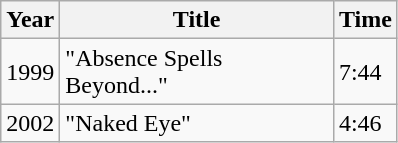<table class="wikitable" border="1">
<tr>
<th>Year</th>
<th width="175">Title</th>
<th>Time</th>
</tr>
<tr>
<td>1999</td>
<td>"Absence Spells Beyond..."</td>
<td>7:44</td>
</tr>
<tr>
<td>2002</td>
<td>"Naked Eye"</td>
<td>4:46</td>
</tr>
</table>
